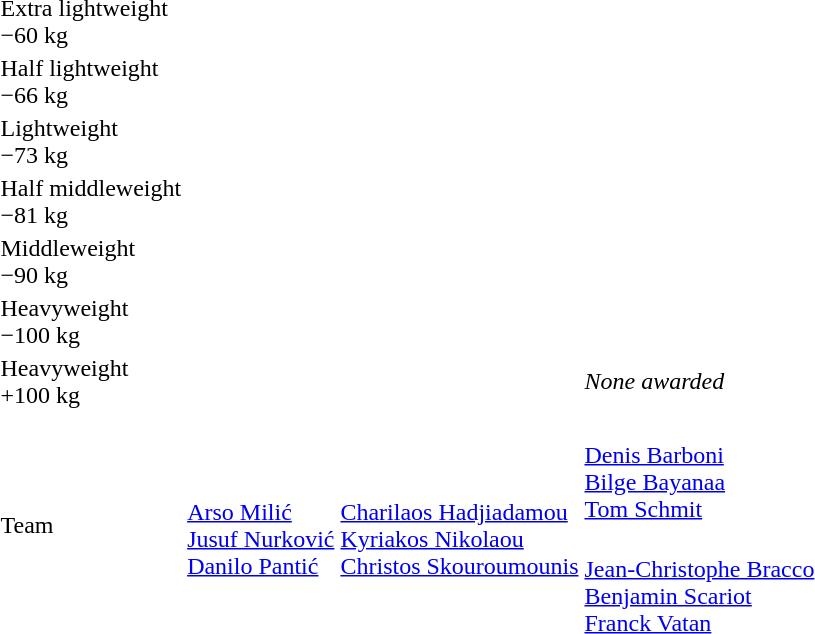<table>
<tr>
<td>Extra lightweight<br>−60 kg</td>
<td></td>
<td></td>
<td></td>
</tr>
<tr>
<td>Half lightweight<br>−66 kg</td>
<td></td>
<td></td>
<td></td>
</tr>
<tr>
<td rowspan=2>Lightweight<br>−73 kg</td>
<td rowspan=2></td>
<td rowspan=2></td>
<td></td>
</tr>
<tr>
<td></td>
</tr>
<tr>
<td rowspan=2>Half middleweight<br>−81 kg</td>
<td rowspan=2></td>
<td rowspan=2></td>
<td></td>
</tr>
<tr>
<td></td>
</tr>
<tr>
<td rowspan=2>Middleweight<br>−90 kg</td>
<td rowspan=2></td>
<td rowspan=2></td>
<td></td>
</tr>
<tr>
<td></td>
</tr>
<tr>
<td>Heavyweight<br>−100 kg</td>
<td></td>
<td></td>
<td></td>
</tr>
<tr>
<td>Heavyweight<br>+100 kg</td>
<td></td>
<td></td>
<td><em>None awarded</em></td>
</tr>
<tr>
<td rowspan=2>Team</td>
<td rowspan=2><br><a href='#'>Arso Milić</a><br><a href='#'>Jusuf Nurković</a><br><a href='#'>Danilo Pantić</a></td>
<td rowspan=2><br><a href='#'>Charilaos Hadjiadamou</a><br><a href='#'>Kyriakos Nikolaou</a><br><a href='#'>Christos Skouroumounis</a></td>
<td><br><a href='#'>Denis Barboni</a><br><a href='#'>Bilge Bayanaa</a><br><a href='#'>Tom Schmit</a></td>
</tr>
<tr>
<td><br><a href='#'>Jean-Christophe Bracco</a><br><a href='#'>Benjamin Scariot</a><br><a href='#'>Franck Vatan</a></td>
</tr>
</table>
